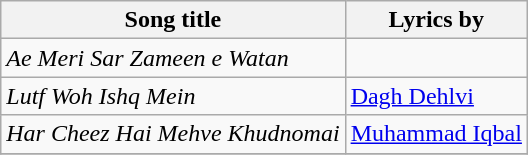<table class = "wikitable">
<tr>
<th>Song title</th>
<th>Lyrics by</th>
</tr>
<tr>
<td><em>Ae Meri Sar Zameen e Watan</em></td>
<td></td>
</tr>
<tr>
<td><em>Lutf Woh Ishq Mein</em></td>
<td><a href='#'>Dagh Dehlvi</a></td>
</tr>
<tr>
<td><em>Har Cheez Hai Mehve Khudnomai</em></td>
<td><a href='#'>Muhammad Iqbal</a></td>
</tr>
<tr>
</tr>
</table>
